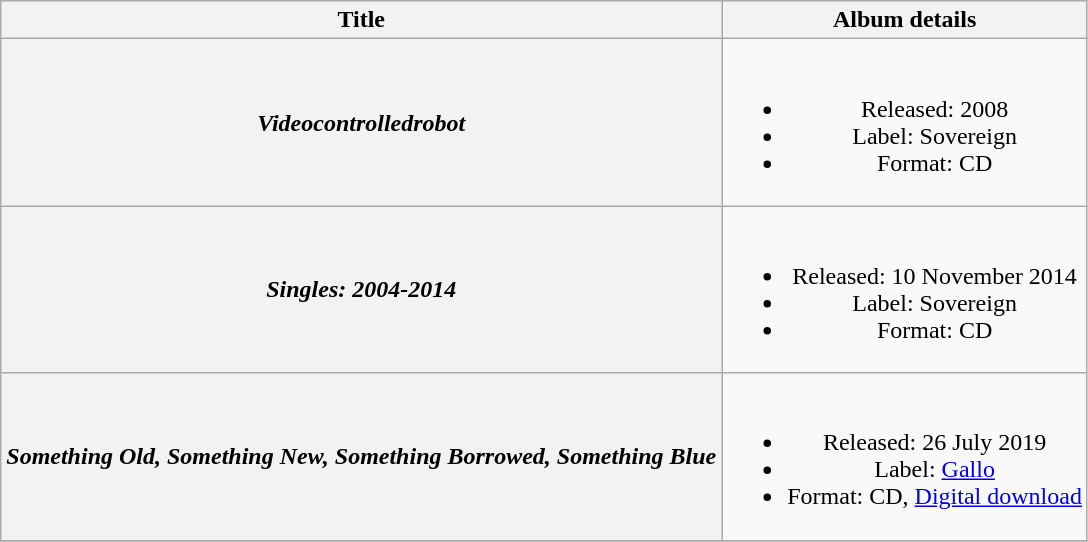<table class="wikitable plainrowheaders" style="text-align:center;">
<tr>
<th scope="col" style="width:em;">Title</th>
<th scope="col" style="width:em;">Album details</th>
</tr>
<tr>
<th scope="row"><em>Videocontrolledrobot</em></th>
<td><br><ul><li>Released: 2008</li><li>Label: Sovereign</li><li>Format: CD</li></ul></td>
</tr>
<tr>
<th scope="row"><em>Singles: 2004-2014</em></th>
<td><br><ul><li>Released: 10 November 2014</li><li>Label: Sovereign</li><li>Format: CD</li></ul></td>
</tr>
<tr>
<th scope="row"><em>Something Old, Something New, Something Borrowed, Something Blue</em></th>
<td><br><ul><li>Released: 26 July 2019</li><li>Label: <a href='#'>Gallo</a></li><li>Format: CD, <a href='#'>Digital download</a></li></ul></td>
</tr>
<tr>
</tr>
</table>
